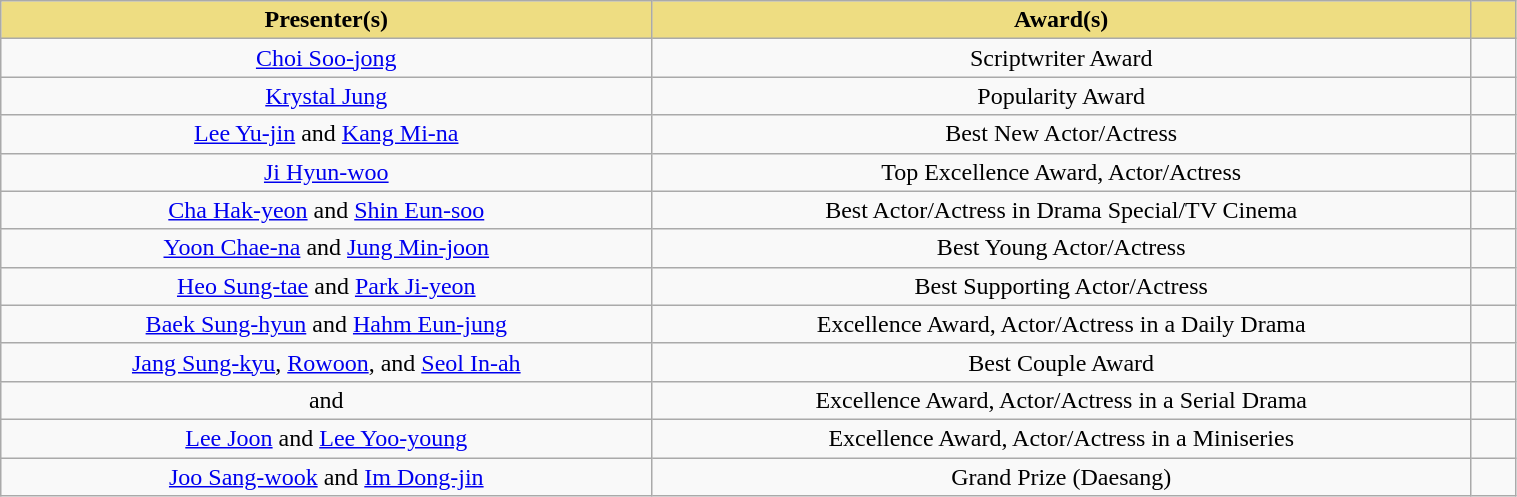<table class="wikitable" style="text-align:center; width:80%">
<tr>
<th scope="col" style="background:#eedd82">Presenter(s)</th>
<th scope="col" style="background:#eedd82">Award(s)</th>
<th scope="col" class="unsortable" style="background:#eedd82; width:3%"></th>
</tr>
<tr>
<td><a href='#'>Choi Soo-jong</a></td>
<td>Scriptwriter Award</td>
<td></td>
</tr>
<tr>
<td><a href='#'>Krystal Jung</a></td>
<td>Popularity Award</td>
<td></td>
</tr>
<tr>
<td><a href='#'>Lee Yu-jin</a> and <a href='#'>Kang Mi-na</a></td>
<td>Best New Actor/Actress</td>
<td></td>
</tr>
<tr>
<td><a href='#'>Ji Hyun-woo</a></td>
<td>Top Excellence Award, Actor/Actress</td>
<td></td>
</tr>
<tr>
<td><a href='#'>Cha Hak-yeon</a> and <a href='#'>Shin Eun-soo</a></td>
<td>Best Actor/Actress in Drama Special/TV Cinema</td>
<td></td>
</tr>
<tr>
<td><a href='#'>Yoon Chae-na</a> and <a href='#'>Jung Min-joon</a></td>
<td>Best Young Actor/Actress</td>
<td></td>
</tr>
<tr>
<td><a href='#'>Heo Sung-tae</a> and <a href='#'>Park Ji-yeon</a></td>
<td>Best Supporting Actor/Actress</td>
<td></td>
</tr>
<tr>
<td><a href='#'>Baek Sung-hyun</a> and <a href='#'>Hahm Eun-jung</a></td>
<td>Excellence Award, Actor/Actress in a Daily Drama</td>
<td></td>
</tr>
<tr>
<td><a href='#'>Jang Sung-kyu</a>, <a href='#'>Rowoon</a>, and <a href='#'>Seol In-ah</a></td>
<td>Best Couple Award</td>
<td></td>
</tr>
<tr>
<td> and </td>
<td>Excellence Award, Actor/Actress in a Serial Drama</td>
<td></td>
</tr>
<tr>
<td><a href='#'>Lee Joon</a> and <a href='#'>Lee Yoo-young</a></td>
<td>Excellence Award, Actor/Actress in a Miniseries</td>
<td></td>
</tr>
<tr>
<td><a href='#'>Joo Sang-wook</a> and <a href='#'>Im Dong-jin</a></td>
<td>Grand Prize (Daesang)</td>
<td></td>
</tr>
</table>
